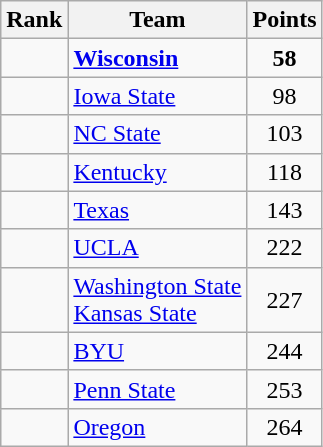<table class="wikitable sortable" style="text-align:center">
<tr>
<th>Rank</th>
<th>Team</th>
<th>Points</th>
</tr>
<tr>
<td></td>
<td align=left><strong><a href='#'>Wisconsin</a></strong></td>
<td><strong>58</strong></td>
</tr>
<tr>
<td></td>
<td align=left><a href='#'>Iowa State</a></td>
<td>98</td>
</tr>
<tr>
<td></td>
<td align=left><a href='#'>NC State</a></td>
<td>103</td>
</tr>
<tr>
<td></td>
<td align=left><a href='#'>Kentucky</a></td>
<td>118</td>
</tr>
<tr>
<td></td>
<td align=left><a href='#'>Texas</a></td>
<td>143</td>
</tr>
<tr>
<td></td>
<td align=left><a href='#'>UCLA</a></td>
<td>222</td>
</tr>
<tr>
<td></td>
<td align=left><a href='#'>Washington State</a><br><a href='#'>Kansas State</a></td>
<td>227</td>
</tr>
<tr>
<td></td>
<td align=left><a href='#'>BYU</a></td>
<td>244</td>
</tr>
<tr>
<td></td>
<td align=left><a href='#'>Penn State</a></td>
<td>253</td>
</tr>
<tr>
<td></td>
<td align=left><a href='#'>Oregon</a></td>
<td>264</td>
</tr>
</table>
